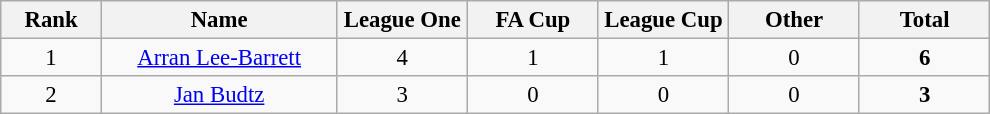<table class="wikitable" style="font-size: 95%; text-align: center;">
<tr>
<th width=60>Rank</th>
<th width=150>Name</th>
<th width=80>League One</th>
<th width=80>FA Cup</th>
<th width=80>League Cup</th>
<th width=80>Other</th>
<th width=80><strong>Total</strong></th>
</tr>
<tr>
<td>1</td>
<td><a href='#'>Arran Lee-Barrett</a></td>
<td>4</td>
<td>1</td>
<td>1</td>
<td>0</td>
<td><strong>6</strong></td>
</tr>
<tr>
<td>2</td>
<td><a href='#'>Jan Budtz</a></td>
<td>3</td>
<td>0</td>
<td>0</td>
<td>0</td>
<td><strong>3</strong></td>
</tr>
</table>
